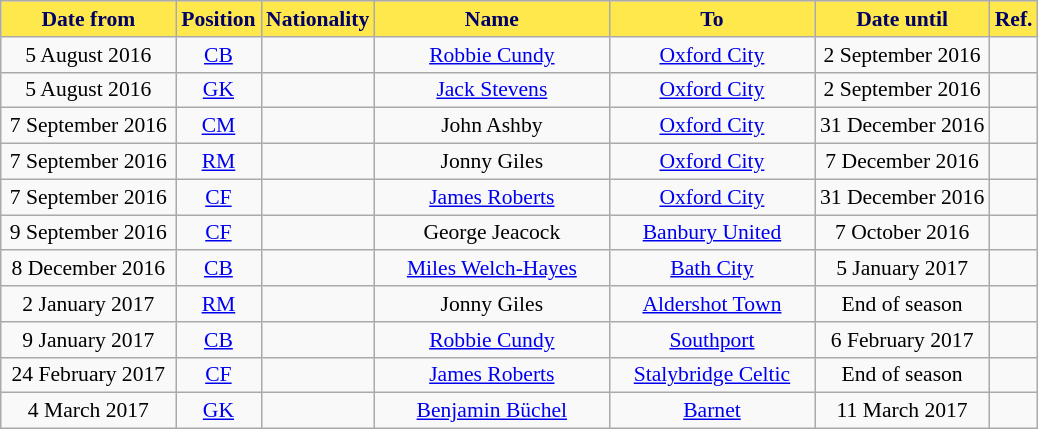<table class="wikitable"  style="text-align:center; font-size:90%; ">
<tr>
<th style="background:#FEE84B; color:#000066; width:110px;">Date from</th>
<th style="background:#FEE84B; color:#000066; width:50px;">Position</th>
<th style="background:#FEE84B; color:#000066; width:50px;">Nationality</th>
<th style="background:#FEE84B; color:#000066; width:150px;">Name</th>
<th style="background:#FEE84B; color:#000066; width:130px;">To</th>
<th style="background:#FEE84B; color:#000066; width:110px;">Date until</th>
<th style="background:#FEE84B; color:#000066; width:25px;">Ref.</th>
</tr>
<tr>
<td>5 August 2016</td>
<td><a href='#'>CB</a></td>
<td></td>
<td><a href='#'>Robbie Cundy</a></td>
<td><a href='#'>Oxford City</a></td>
<td>2 September 2016</td>
<td></td>
</tr>
<tr>
<td>5 August 2016</td>
<td><a href='#'>GK</a></td>
<td></td>
<td><a href='#'>Jack Stevens</a></td>
<td><a href='#'>Oxford City</a></td>
<td>2 September 2016</td>
<td></td>
</tr>
<tr>
<td>7 September 2016</td>
<td><a href='#'>CM</a></td>
<td></td>
<td>John Ashby</td>
<td><a href='#'>Oxford City</a></td>
<td>31 December 2016</td>
<td></td>
</tr>
<tr>
<td>7 September 2016</td>
<td><a href='#'>RM</a></td>
<td></td>
<td>Jonny Giles</td>
<td><a href='#'>Oxford City</a></td>
<td>7 December 2016</td>
<td></td>
</tr>
<tr>
<td>7 September 2016</td>
<td><a href='#'>CF</a></td>
<td></td>
<td><a href='#'>James Roberts</a></td>
<td><a href='#'>Oxford City</a></td>
<td>31 December 2016</td>
<td></td>
</tr>
<tr>
<td>9 September 2016</td>
<td><a href='#'>CF</a></td>
<td></td>
<td>George Jeacock</td>
<td><a href='#'>Banbury United</a></td>
<td>7 October 2016</td>
<td></td>
</tr>
<tr>
<td>8 December 2016</td>
<td><a href='#'>CB</a></td>
<td></td>
<td><a href='#'>Miles Welch-Hayes</a></td>
<td><a href='#'>Bath City</a></td>
<td>5 January 2017</td>
<td></td>
</tr>
<tr>
<td>2 January 2017</td>
<td><a href='#'>RM</a></td>
<td></td>
<td>Jonny Giles</td>
<td><a href='#'>Aldershot Town</a></td>
<td>End of season</td>
<td></td>
</tr>
<tr>
<td>9 January 2017</td>
<td><a href='#'>CB</a></td>
<td></td>
<td><a href='#'>Robbie Cundy</a></td>
<td><a href='#'>Southport</a></td>
<td>6 February 2017</td>
<td></td>
</tr>
<tr>
<td>24 February 2017</td>
<td><a href='#'>CF</a></td>
<td></td>
<td><a href='#'>James Roberts</a></td>
<td><a href='#'>Stalybridge Celtic</a></td>
<td>End of season</td>
<td></td>
</tr>
<tr>
<td>4 March 2017</td>
<td><a href='#'>GK</a></td>
<td></td>
<td><a href='#'>Benjamin Büchel</a></td>
<td><a href='#'>Barnet</a></td>
<td>11 March 2017</td>
<td></td>
</tr>
</table>
